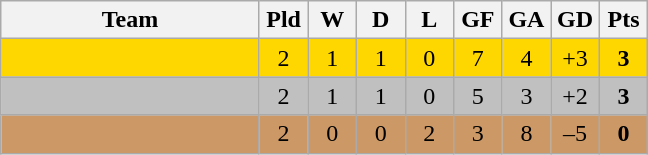<table class="wikitable" style="text-align: center;">
<tr>
<th width=165>Team</th>
<th width=25>Pld</th>
<th width=25>W</th>
<th width=25>D</th>
<th width=25>L</th>
<th width=25>GF</th>
<th width=25>GA</th>
<th width=25>GD</th>
<th width=25>Pts</th>
</tr>
<tr bgcolor=gold>
<td align="left"></td>
<td>2</td>
<td>1</td>
<td>1</td>
<td>0</td>
<td>7</td>
<td>4</td>
<td>+3</td>
<td><strong>3</strong></td>
</tr>
<tr bgcolor=silver>
<td align="left"></td>
<td>2</td>
<td>1</td>
<td>1</td>
<td>0</td>
<td>5</td>
<td>3</td>
<td>+2</td>
<td><strong>3</strong></td>
</tr>
<tr bgcolor=#cc9966>
<td align="left"></td>
<td>2</td>
<td>0</td>
<td>0</td>
<td>2</td>
<td>3</td>
<td>8</td>
<td>–5</td>
<td><strong>0</strong></td>
</tr>
</table>
